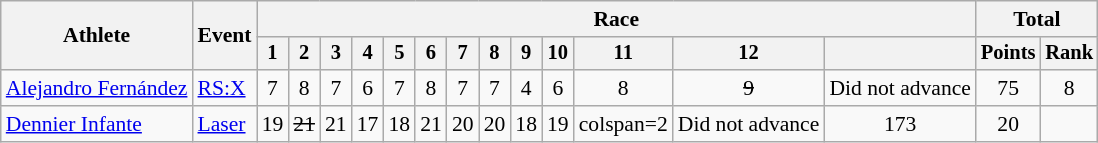<table class=wikitable style=font-size:90%;text-align:center>
<tr>
<th rowspan=2>Athlete</th>
<th rowspan=2>Event</th>
<th colspan=13>Race</th>
<th colspan=2>Total</th>
</tr>
<tr style=font-size:95%>
<th>1</th>
<th>2</th>
<th>3</th>
<th>4</th>
<th>5</th>
<th>6</th>
<th>7</th>
<th>8</th>
<th>9</th>
<th>10</th>
<th>11</th>
<th>12</th>
<th></th>
<th>Points</th>
<th>Rank</th>
</tr>
<tr>
<td align=left><a href='#'>Alejandro Fernández</a></td>
<td align=left><a href='#'>RS:X</a></td>
<td>7</td>
<td>8</td>
<td>7</td>
<td>6</td>
<td>7</td>
<td>8</td>
<td>7</td>
<td>7</td>
<td>4</td>
<td>6</td>
<td>8</td>
<td><s>9</s></td>
<td>Did not advance</td>
<td>75</td>
<td>8</td>
</tr>
<tr>
<td align=left><a href='#'>Dennier Infante</a></td>
<td align=left><a href='#'>Laser</a></td>
<td>19</td>
<td><s>21</s></td>
<td>21</td>
<td>17</td>
<td>18</td>
<td>21</td>
<td>20</td>
<td>20</td>
<td>18</td>
<td>19</td>
<td>colspan=2 </td>
<td>Did not advance</td>
<td>173</td>
<td>20</td>
</tr>
</table>
